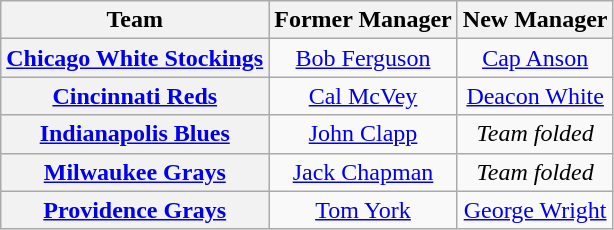<table class="wikitable plainrowheaders" style="text-align:center;">
<tr>
<th scope="col">Team</th>
<th scope="col">Former Manager</th>
<th scope="col">New Manager</th>
</tr>
<tr>
<th scope="row" style="text-align:center;"><a href='#'>Chicago White Stockings</a></th>
<td><a href='#'>Bob Ferguson</a></td>
<td><a href='#'>Cap Anson</a></td>
</tr>
<tr>
<th scope="row" style="text-align:center;"><a href='#'>Cincinnati Reds</a></th>
<td><a href='#'>Cal McVey</a></td>
<td><a href='#'>Deacon White</a></td>
</tr>
<tr>
<th scope="row" style="text-align:center;"><a href='#'>Indianapolis Blues</a></th>
<td><a href='#'>John Clapp</a></td>
<td><em>Team folded</em></td>
</tr>
<tr>
<th scope="row" style="text-align:center;"><a href='#'>Milwaukee Grays</a></th>
<td><a href='#'>Jack Chapman</a></td>
<td><em>Team folded</em></td>
</tr>
<tr>
<th scope="row" style="text-align:center;"><a href='#'>Providence Grays</a></th>
<td><a href='#'>Tom York</a></td>
<td><a href='#'>George Wright</a></td>
</tr>
</table>
